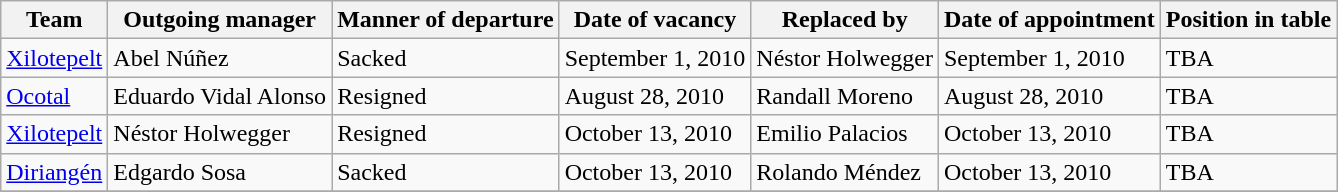<table class="wikitable">
<tr>
<th>Team</th>
<th>Outgoing manager</th>
<th>Manner of departure</th>
<th>Date of vacancy</th>
<th>Replaced by</th>
<th>Date of appointment</th>
<th>Position in table</th>
</tr>
<tr>
<td><a href='#'>Xilotepelt</a></td>
<td> Abel Núñez</td>
<td>Sacked</td>
<td>September 1, 2010</td>
<td> Néstor Holwegger</td>
<td>September 1, 2010</td>
<td>TBA</td>
</tr>
<tr>
<td><a href='#'>Ocotal</a></td>
<td> Eduardo Vidal Alonso</td>
<td>Resigned</td>
<td>August 28, 2010</td>
<td> Randall Moreno</td>
<td>August 28, 2010</td>
<td>TBA</td>
</tr>
<tr>
<td><a href='#'>Xilotepelt</a></td>
<td> Néstor Holwegger</td>
<td>Resigned</td>
<td>October 13, 2010</td>
<td> Emilio Palacios</td>
<td>October 13, 2010</td>
<td>TBA</td>
</tr>
<tr>
<td><a href='#'>Diriangén</a></td>
<td> Edgardo Sosa</td>
<td>Sacked</td>
<td>October 13, 2010</td>
<td> Rolando Méndez</td>
<td>October 13, 2010</td>
<td>TBA</td>
</tr>
<tr>
</tr>
</table>
